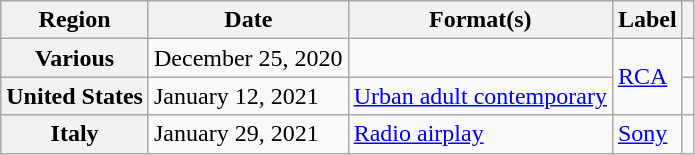<table class="wikitable plainrowheaders">
<tr>
<th scope="col">Region</th>
<th scope="col">Date</th>
<th scope="col">Format(s)</th>
<th scope="col">Label</th>
<th scope="col" class="unsortable"></th>
</tr>
<tr>
<th scope="row">Various</th>
<td>December 25, 2020</td>
<td></td>
<td rowspan="2"><a href='#'>RCA</a></td>
<td style="text-align:center"></td>
</tr>
<tr>
<th scope="row">United States</th>
<td>January 12, 2021</td>
<td><a href='#'>Urban adult contemporary</a></td>
<td style="text-align:center"></td>
</tr>
<tr>
<th scope="row">Italy</th>
<td>January 29, 2021</td>
<td><a href='#'>Radio airplay</a></td>
<td><a href='#'>Sony</a></td>
<td style="text-align:center"></td>
</tr>
</table>
